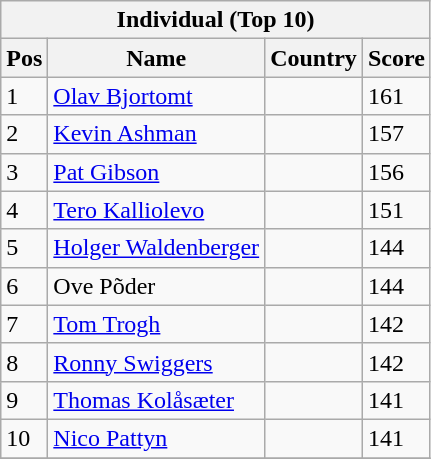<table class="wikitable">
<tr>
<th colspan="4">Individual (Top 10)</th>
</tr>
<tr>
<th>Pos</th>
<th>Name</th>
<th>Country</th>
<th>Score</th>
</tr>
<tr>
<td>1</td>
<td><a href='#'>Olav Bjortomt</a></td>
<td></td>
<td>161</td>
</tr>
<tr>
<td>2</td>
<td><a href='#'>Kevin Ashman</a></td>
<td></td>
<td>157</td>
</tr>
<tr>
<td>3</td>
<td><a href='#'>Pat Gibson</a></td>
<td></td>
<td>156</td>
</tr>
<tr>
<td>4</td>
<td><a href='#'>Tero Kalliolevo</a></td>
<td></td>
<td>151</td>
</tr>
<tr>
<td>5</td>
<td><a href='#'>Holger Waldenberger</a></td>
<td></td>
<td>144</td>
</tr>
<tr>
<td>6</td>
<td>Ove Põder</td>
<td></td>
<td>144</td>
</tr>
<tr>
<td>7</td>
<td><a href='#'>Tom Trogh</a></td>
<td></td>
<td>142</td>
</tr>
<tr>
<td>8</td>
<td><a href='#'>Ronny Swiggers</a></td>
<td></td>
<td>142</td>
</tr>
<tr>
<td>9</td>
<td><a href='#'>Thomas Kolåsæter</a></td>
<td></td>
<td>141</td>
</tr>
<tr>
<td>10</td>
<td><a href='#'>Nico Pattyn</a></td>
<td></td>
<td>141</td>
</tr>
<tr>
</tr>
</table>
